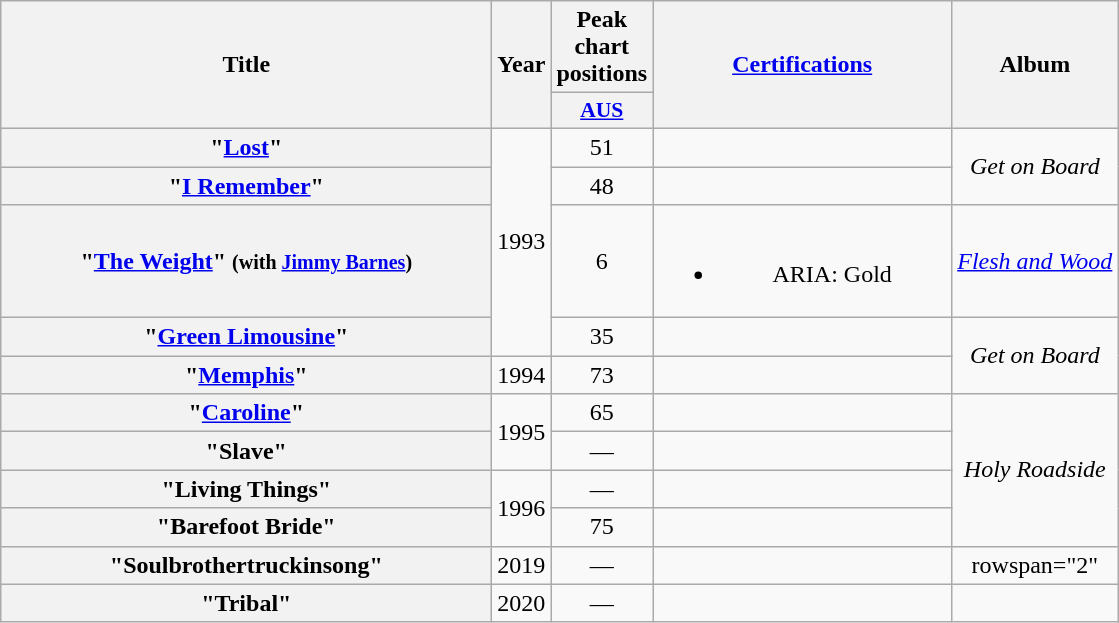<table style="text-align:center;" class="wikitable plainrowheaders" border="1">
<tr>
<th scope="col" rowspan="2" style="width:20em;">Title</th>
<th scope="col" rowspan="2">Year</th>
<th scope="col" colspan="1">Peak chart positions</th>
<th scope="col" rowspan="2" style="width:12em;"><a href='#'>Certifications</a></th>
<th scope="col" rowspan="2">Album</th>
</tr>
<tr>
<th scope="col" style="width:3em;font-size:90%;"><a href='#'>AUS</a><br></th>
</tr>
<tr>
<th scope="row">"<a href='#'>Lost</a>"</th>
<td rowspan="4">1993</td>
<td>51</td>
<td></td>
<td rowspan="2"><em>Get on Board</em></td>
</tr>
<tr>
<th scope="row">"<a href='#'>I Remember</a>"</th>
<td>48</td>
<td></td>
</tr>
<tr>
<th scope="row">"<a href='#'>The Weight</a>" <small> (with <a href='#'>Jimmy Barnes</a>)</small></th>
<td>6</td>
<td><br><ul><li>ARIA: Gold</li></ul></td>
<td><em><a href='#'>Flesh and Wood</a></em></td>
</tr>
<tr>
<th scope="row">"<a href='#'>Green Limousine</a>"</th>
<td>35</td>
<td></td>
<td rowspan="2"><em>Get on Board</em></td>
</tr>
<tr>
<th scope="row">"<a href='#'>Memphis</a>"</th>
<td>1994</td>
<td>73</td>
<td></td>
</tr>
<tr>
<th scope="row">"<a href='#'>Caroline</a>"</th>
<td rowspan="2">1995</td>
<td>65</td>
<td></td>
<td rowspan="4"><em>Holy Roadside</em></td>
</tr>
<tr>
<th scope="row">"Slave"</th>
<td>—</td>
<td></td>
</tr>
<tr>
<th scope="row">"Living Things"</th>
<td rowspan="2">1996</td>
<td>—</td>
<td></td>
</tr>
<tr>
<th scope="row">"Barefoot Bride"</th>
<td>75</td>
<td></td>
</tr>
<tr>
<th scope="row">"Soulbrothertruckinsong"</th>
<td>2019</td>
<td>—</td>
<td></td>
<td>rowspan="2" </td>
</tr>
<tr>
<th scope="row">"Tribal"</th>
<td>2020</td>
<td>—</td>
<td></td>
</tr>
</table>
